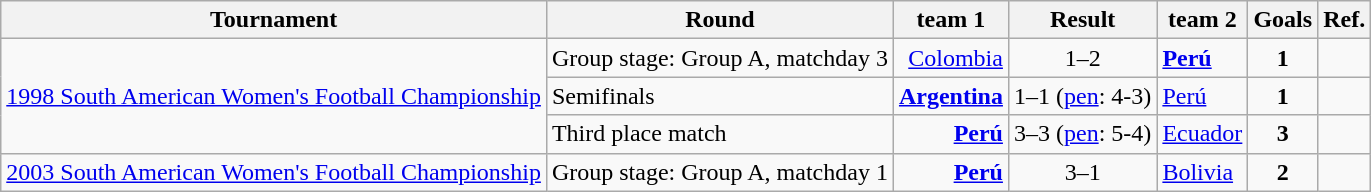<table class="wikitable">
<tr>
<th>Tournament</th>
<th>Round</th>
<th>team 1</th>
<th>Result</th>
<th>team 2</th>
<th>Goals</th>
<th>Ref.</th>
</tr>
<tr>
<td rowspan="3"><a href='#'>1998 South American Women's Football Championship</a></td>
<td>Group stage: Group A, matchday 3</td>
<td align="right"><a href='#'>Colombia</a> </td>
<td align="center">1–2</td>
<td><strong> <a href='#'>Perú</a></strong></td>
<td align="center"><strong>1</strong></td>
<td></td>
</tr>
<tr>
<td>Semifinals</td>
<td align="right"><strong><a href='#'>Argentina</a> </strong></td>
<td align="center">1–1 (<a href='#'>pen</a>: 4-3)</td>
<td> <a href='#'>Perú</a></td>
<td align="center"><strong>1</strong></td>
<td></td>
</tr>
<tr>
<td>Third place match</td>
<td align="right"><strong><a href='#'>Perú</a> </strong></td>
<td align="center">3–3 (<a href='#'>pen</a>: 5-4)</td>
<td> <a href='#'>Ecuador</a></td>
<td align="center"><strong>3</strong></td>
<td></td>
</tr>
<tr>
<td><a href='#'>2003 South American Women's Football Championship</a></td>
<td>Group stage: Group A, matchday 1</td>
<td align="right"><strong><a href='#'>Perú</a> </strong></td>
<td align="center">3–1</td>
<td> <a href='#'>Bolivia</a></td>
<td align="center"><strong>2</strong></td>
<td></td>
</tr>
</table>
